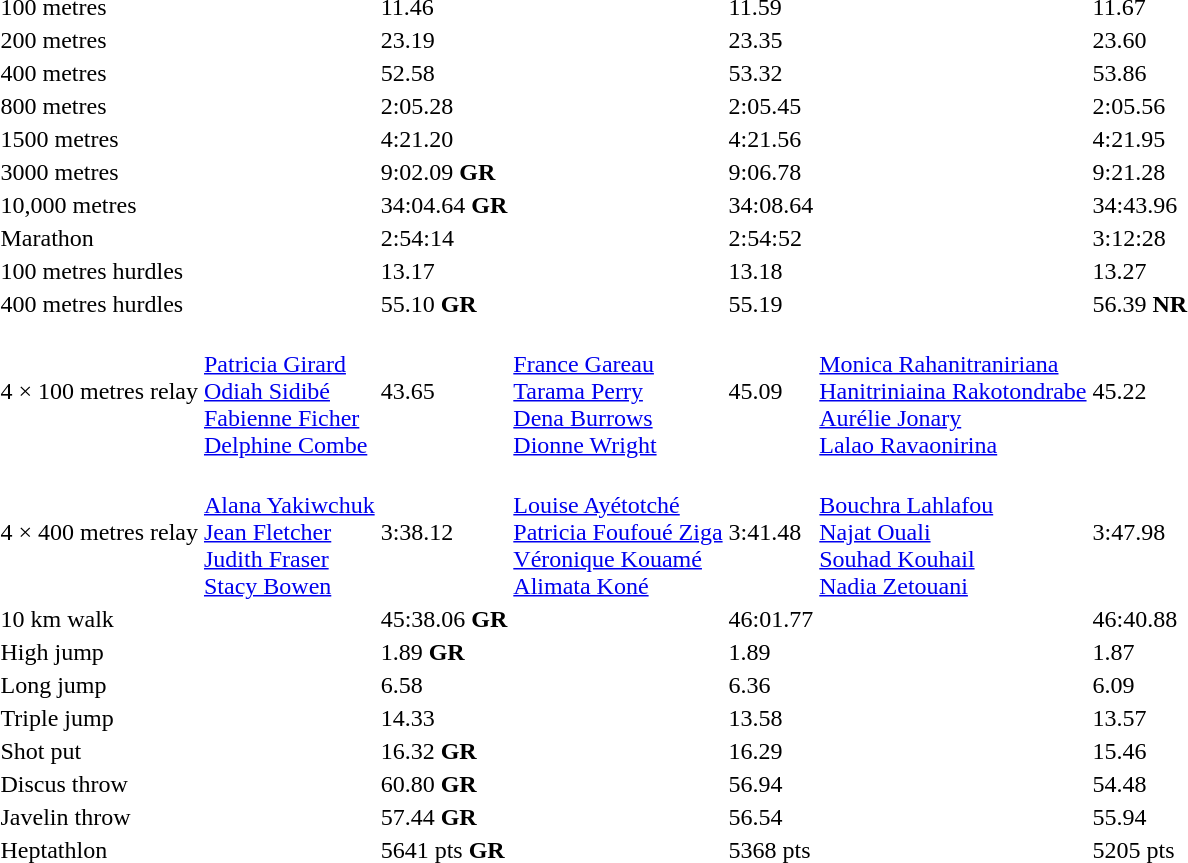<table>
<tr>
<td>100 metres</td>
<td></td>
<td>11.46</td>
<td></td>
<td>11.59</td>
<td></td>
<td>11.67</td>
</tr>
<tr>
<td>200 metres</td>
<td></td>
<td>23.19</td>
<td></td>
<td>23.35</td>
<td></td>
<td>23.60</td>
</tr>
<tr>
<td>400 metres</td>
<td></td>
<td>52.58</td>
<td></td>
<td>53.32</td>
<td></td>
<td>53.86</td>
</tr>
<tr>
<td>800 metres</td>
<td></td>
<td>2:05.28</td>
<td></td>
<td>2:05.45</td>
<td></td>
<td>2:05.56</td>
</tr>
<tr>
<td>1500 metres</td>
<td></td>
<td>4:21.20</td>
<td></td>
<td>4:21.56</td>
<td></td>
<td>4:21.95</td>
</tr>
<tr>
<td>3000 metres</td>
<td></td>
<td>9:02.09 <strong>GR</strong></td>
<td></td>
<td>9:06.78</td>
<td></td>
<td>9:21.28</td>
</tr>
<tr>
<td>10,000 metres</td>
<td></td>
<td>34:04.64 <strong>GR</strong></td>
<td></td>
<td>34:08.64</td>
<td></td>
<td>34:43.96</td>
</tr>
<tr>
<td>Marathon</td>
<td></td>
<td>2:54:14</td>
<td></td>
<td>2:54:52</td>
<td></td>
<td>3:12:28</td>
</tr>
<tr>
<td>100 metres hurdles</td>
<td></td>
<td>13.17</td>
<td></td>
<td>13.18</td>
<td></td>
<td>13.27</td>
</tr>
<tr>
<td>400 metres hurdles</td>
<td></td>
<td>55.10 <strong>GR</strong></td>
<td></td>
<td>55.19</td>
<td></td>
<td>56.39 <strong>NR</strong></td>
</tr>
<tr>
<td>4 × 100 metres relay</td>
<td><br><a href='#'>Patricia Girard</a><br><a href='#'>Odiah Sidibé</a><br><a href='#'>Fabienne Ficher</a><br><a href='#'>Delphine Combe</a></td>
<td>43.65</td>
<td><br><a href='#'>France Gareau</a><br><a href='#'>Tarama Perry</a><br><a href='#'>Dena Burrows</a><br><a href='#'>Dionne Wright</a></td>
<td>45.09</td>
<td><br><a href='#'>Monica Rahanitraniriana</a><br><a href='#'>Hanitriniaina Rakotondrabe</a><br><a href='#'>Aurélie Jonary</a><br><a href='#'>Lalao Ravaonirina</a></td>
<td>45.22</td>
</tr>
<tr>
<td>4 × 400 metres relay</td>
<td><br><a href='#'>Alana Yakiwchuk</a><br><a href='#'>Jean Fletcher</a><br><a href='#'>Judith Fraser</a><br><a href='#'>Stacy Bowen</a></td>
<td>3:38.12</td>
<td><br><a href='#'>Louise Ayétotché</a><br><a href='#'>Patricia Foufoué Ziga</a><br><a href='#'>Véronique Kouamé</a><br><a href='#'>Alimata Koné</a></td>
<td>3:41.48</td>
<td><br><a href='#'>Bouchra Lahlafou</a><br><a href='#'>Najat Ouali</a><br><a href='#'>Souhad Kouhail</a><br><a href='#'>Nadia Zetouani</a></td>
<td>3:47.98</td>
</tr>
<tr>
<td>10 km walk</td>
<td></td>
<td>45:38.06 <strong>GR</strong></td>
<td></td>
<td>46:01.77</td>
<td></td>
<td>46:40.88</td>
</tr>
<tr>
<td>High jump</td>
<td></td>
<td>1.89 <strong>GR</strong></td>
<td></td>
<td>1.89</td>
<td></td>
<td>1.87</td>
</tr>
<tr>
<td>Long jump</td>
<td></td>
<td>6.58</td>
<td></td>
<td>6.36</td>
<td></td>
<td>6.09</td>
</tr>
<tr>
<td>Triple jump</td>
<td></td>
<td>14.33</td>
<td></td>
<td>13.58</td>
<td></td>
<td>13.57</td>
</tr>
<tr>
<td>Shot put</td>
<td></td>
<td>16.32 <strong>GR</strong></td>
<td></td>
<td>16.29</td>
<td></td>
<td>15.46</td>
</tr>
<tr>
<td>Discus throw</td>
<td></td>
<td>60.80 <strong>GR</strong></td>
<td></td>
<td>56.94</td>
<td></td>
<td>54.48</td>
</tr>
<tr>
<td>Javelin throw</td>
<td></td>
<td>57.44 <strong>GR</strong></td>
<td></td>
<td>56.54</td>
<td></td>
<td>55.94</td>
</tr>
<tr>
<td>Heptathlon</td>
<td></td>
<td>5641 pts <strong>GR</strong></td>
<td></td>
<td>5368 pts</td>
<td></td>
<td>5205 pts</td>
</tr>
</table>
